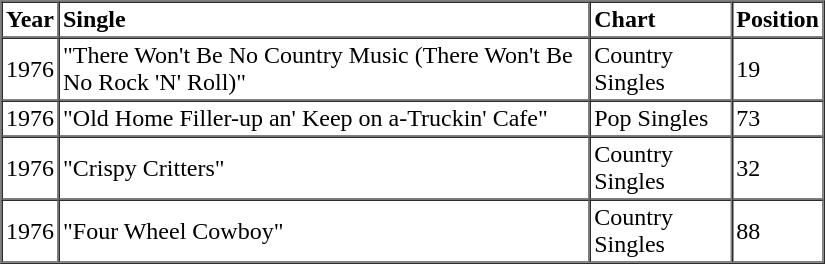<table border=1 cellspacing=0 cellpadding=2 width="550px">
<tr>
<th align="left">Year</th>
<th align="left">Single</th>
<th align="left">Chart</th>
<th align="left">Position</th>
</tr>
<tr>
<td align="left">1976</td>
<td align="left">"There Won't Be No Country Music (There Won't Be No Rock 'N' Roll)"</td>
<td align="left">Country Singles</td>
<td align="left">19</td>
</tr>
<tr>
<td align="left">1976</td>
<td align="left">"Old Home Filler-up an' Keep on a-Truckin' Cafe"</td>
<td align="left">Pop Singles</td>
<td align="left">73</td>
</tr>
<tr>
<td align="left">1976</td>
<td align="left">"Crispy Critters"</td>
<td align="left">Country Singles</td>
<td align="left">32</td>
</tr>
<tr>
<td align="left">1976</td>
<td align="left">"Four Wheel Cowboy"</td>
<td align="left">Country Singles</td>
<td align="left">88</td>
</tr>
<tr>
</tr>
</table>
